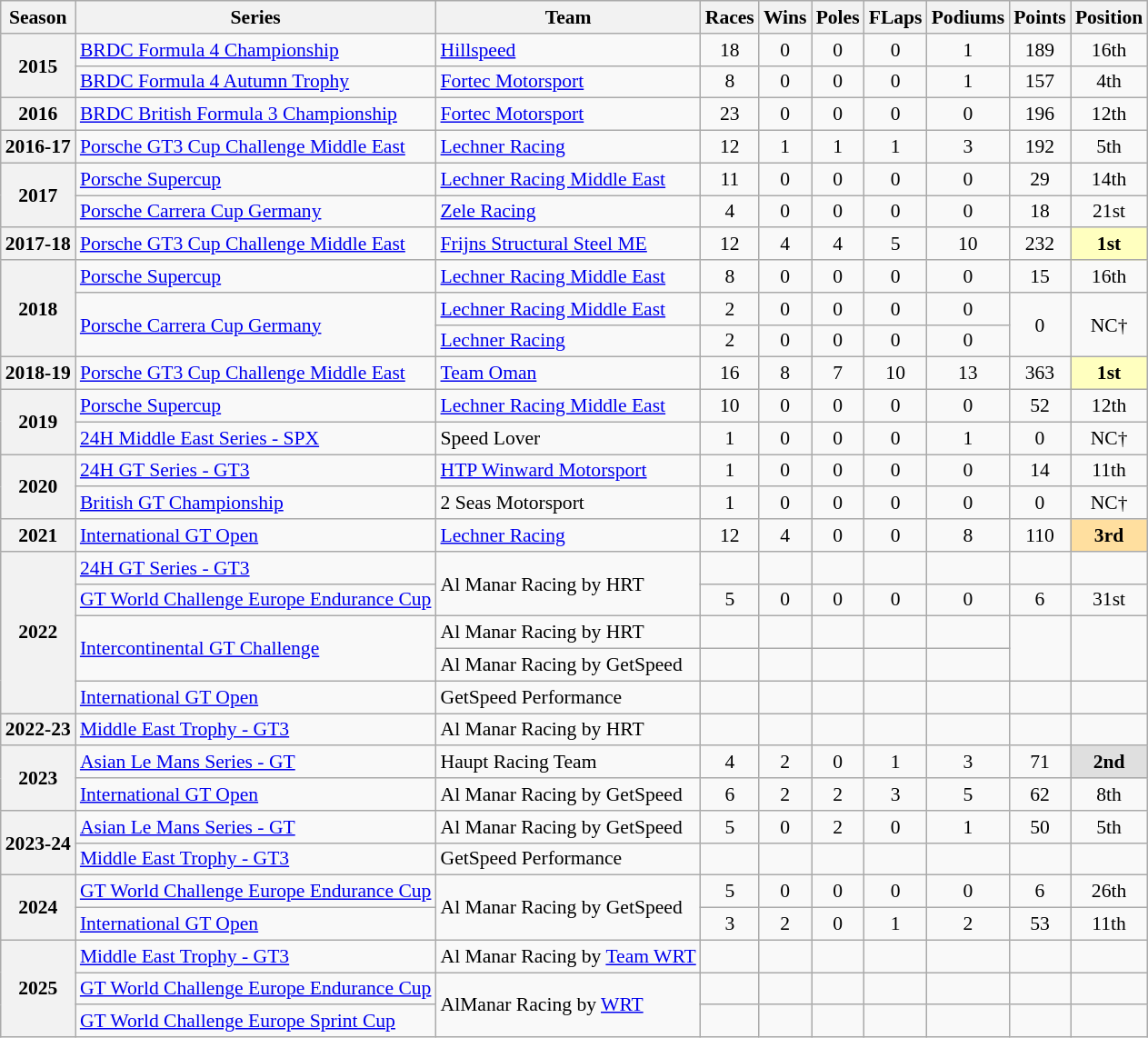<table class="wikitable" style="font-size: 90%; text-align:center">
<tr>
<th>Season</th>
<th>Series</th>
<th>Team</th>
<th>Races</th>
<th>Wins</th>
<th>Poles</th>
<th>FLaps</th>
<th>Podiums</th>
<th>Points</th>
<th>Position</th>
</tr>
<tr>
<th rowspan="2">2015</th>
<td align=left><a href='#'>BRDC Formula 4 Championship</a></td>
<td align=left><a href='#'>Hillspeed</a></td>
<td>18</td>
<td>0</td>
<td>0</td>
<td>0</td>
<td>1</td>
<td>189</td>
<td>16th</td>
</tr>
<tr>
<td align=left><a href='#'>BRDC Formula 4 Autumn Trophy</a></td>
<td align=left><a href='#'>Fortec Motorsport</a></td>
<td>8</td>
<td>0</td>
<td>0</td>
<td>0</td>
<td>1</td>
<td>157</td>
<td>4th</td>
</tr>
<tr>
<th>2016</th>
<td align=left><a href='#'>BRDC British Formula 3 Championship</a></td>
<td align=left><a href='#'>Fortec Motorsport</a></td>
<td>23</td>
<td>0</td>
<td>0</td>
<td>0</td>
<td>0</td>
<td>196</td>
<td>12th</td>
</tr>
<tr>
<th>2016-17</th>
<td align="left"><a href='#'>Porsche GT3 Cup Challenge Middle East</a></td>
<td align="left"><a href='#'>Lechner Racing</a></td>
<td>12</td>
<td>1</td>
<td>1</td>
<td>1</td>
<td>3</td>
<td>192</td>
<td>5th</td>
</tr>
<tr>
<th rowspan="2">2017</th>
<td align=left><a href='#'>Porsche Supercup</a></td>
<td align=left><a href='#'>Lechner Racing Middle East</a></td>
<td>11</td>
<td>0</td>
<td>0</td>
<td>0</td>
<td>0</td>
<td>29</td>
<td>14th</td>
</tr>
<tr>
<td align=left><a href='#'>Porsche Carrera Cup Germany</a></td>
<td align=left><a href='#'>Zele Racing</a></td>
<td>4</td>
<td>0</td>
<td>0</td>
<td>0</td>
<td>0</td>
<td>18</td>
<td>21st</td>
</tr>
<tr>
<th>2017-18</th>
<td align="left"><a href='#'>Porsche GT3 Cup Challenge Middle East</a></td>
<td align="left"><a href='#'>Frijns Structural Steel ME</a></td>
<td>12</td>
<td>4</td>
<td>4</td>
<td>5</td>
<td>10</td>
<td>232</td>
<td style="background:#FFFFBF;"><strong>1st</strong></td>
</tr>
<tr>
<th rowspan="3">2018</th>
<td align=left><a href='#'>Porsche Supercup</a></td>
<td align=left><a href='#'>Lechner Racing Middle East</a></td>
<td>8</td>
<td>0</td>
<td>0</td>
<td>0</td>
<td>0</td>
<td>15</td>
<td>16th</td>
</tr>
<tr>
<td rowspan="2" align=left><a href='#'>Porsche Carrera Cup Germany</a></td>
<td align=left><a href='#'>Lechner Racing Middle East</a></td>
<td>2</td>
<td>0</td>
<td>0</td>
<td>0</td>
<td>0</td>
<td rowspan="2">0</td>
<td rowspan="2">NC†</td>
</tr>
<tr>
<td align=left><a href='#'>Lechner Racing</a></td>
<td>2</td>
<td>0</td>
<td>0</td>
<td>0</td>
<td>0</td>
</tr>
<tr>
<th>2018-19</th>
<td align="left"><a href='#'>Porsche GT3 Cup Challenge Middle East</a></td>
<td align="left"><a href='#'>Team Oman</a></td>
<td>16</td>
<td>8</td>
<td>7</td>
<td>10</td>
<td>13</td>
<td>363</td>
<td style="background:#FFFFBF;"><strong>1st</strong></td>
</tr>
<tr>
<th rowspan="2">2019</th>
<td align=left><a href='#'>Porsche Supercup</a></td>
<td align=left><a href='#'>Lechner Racing Middle East</a></td>
<td>10</td>
<td>0</td>
<td>0</td>
<td>0</td>
<td>0</td>
<td>52</td>
<td>12th</td>
</tr>
<tr>
<td align=left><a href='#'>24H Middle East Series - SPX</a></td>
<td align=left>Speed Lover</td>
<td>1</td>
<td>0</td>
<td>0</td>
<td>0</td>
<td>1</td>
<td>0</td>
<td>NC†</td>
</tr>
<tr>
<th rowspan="2">2020</th>
<td align=left><a href='#'>24H GT Series - GT3</a></td>
<td align=left><a href='#'>HTP Winward Motorsport</a></td>
<td>1</td>
<td>0</td>
<td>0</td>
<td>0</td>
<td>0</td>
<td>14</td>
<td>11th</td>
</tr>
<tr>
<td align=left><a href='#'>British GT Championship</a></td>
<td align=left>2 Seas Motorsport</td>
<td>1</td>
<td>0</td>
<td>0</td>
<td>0</td>
<td>0</td>
<td>0</td>
<td>NC†</td>
</tr>
<tr>
<th>2021</th>
<td align=left><a href='#'>International GT Open</a></td>
<td align=left><a href='#'>Lechner Racing</a></td>
<td>12</td>
<td>4</td>
<td>0</td>
<td>0</td>
<td>8</td>
<td>110</td>
<td style="background:#FFDF9F;"><strong>3rd</strong></td>
</tr>
<tr>
<th rowspan="5">2022</th>
<td align=left><a href='#'>24H GT Series - GT3</a></td>
<td rowspan="2" align="left">Al Manar Racing by HRT</td>
<td></td>
<td></td>
<td></td>
<td></td>
<td></td>
<td></td>
<td></td>
</tr>
<tr>
<td align=left><a href='#'>GT World Challenge Europe Endurance Cup</a></td>
<td>5</td>
<td>0</td>
<td>0</td>
<td>0</td>
<td>0</td>
<td>6</td>
<td>31st</td>
</tr>
<tr>
<td rowspan="2" align="left"><a href='#'>Intercontinental GT Challenge</a></td>
<td align=left>Al Manar Racing by HRT</td>
<td></td>
<td></td>
<td></td>
<td></td>
<td></td>
<td rowspan="2"></td>
<td rowspan="2"></td>
</tr>
<tr>
<td align=left>Al Manar Racing by GetSpeed</td>
<td></td>
<td></td>
<td></td>
<td></td>
<td></td>
</tr>
<tr>
<td align=left><a href='#'>International GT Open</a></td>
<td align=left>GetSpeed Performance</td>
<td></td>
<td></td>
<td></td>
<td></td>
<td></td>
<td></td>
<td></td>
</tr>
<tr>
<th>2022-23</th>
<td align=left><a href='#'>Middle East Trophy - GT3</a></td>
<td align=left>Al Manar Racing by HRT</td>
<td></td>
<td></td>
<td></td>
<td></td>
<td></td>
<td></td>
<td></td>
</tr>
<tr>
<th rowspan="2">2023</th>
<td align=left><a href='#'>Asian Le Mans Series - GT</a></td>
<td align=left>Haupt Racing Team</td>
<td>4</td>
<td>2</td>
<td>0</td>
<td>1</td>
<td>3</td>
<td>71</td>
<td style="background:#DFDFDF;"><strong>2nd</strong></td>
</tr>
<tr>
<td align=left><a href='#'>International GT Open</a></td>
<td align=left>Al Manar Racing by GetSpeed</td>
<td>6</td>
<td>2</td>
<td>2</td>
<td>3</td>
<td>5</td>
<td>62</td>
<td>8th</td>
</tr>
<tr>
<th rowspan="2">2023-24</th>
<td align=left><a href='#'>Asian Le Mans Series - GT</a></td>
<td align=left>Al Manar Racing by GetSpeed</td>
<td>5</td>
<td>0</td>
<td>2</td>
<td>0</td>
<td>1</td>
<td>50</td>
<td>5th</td>
</tr>
<tr>
<td align=left><a href='#'>Middle East Trophy - GT3</a></td>
<td align=left>GetSpeed Performance</td>
<td></td>
<td></td>
<td></td>
<td></td>
<td></td>
<td></td>
<td></td>
</tr>
<tr>
<th rowspan="2">2024</th>
<td align=left><a href='#'>GT World Challenge Europe Endurance Cup</a></td>
<td rowspan="2" align="left">Al Manar Racing by GetSpeed</td>
<td>5</td>
<td>0</td>
<td>0</td>
<td>0</td>
<td>0</td>
<td>6</td>
<td>26th</td>
</tr>
<tr>
<td align=left><a href='#'>International GT Open</a></td>
<td>3</td>
<td>2</td>
<td>0</td>
<td>1</td>
<td>2</td>
<td>53</td>
<td>11th</td>
</tr>
<tr>
<th rowspan="3">2025</th>
<td align=left><a href='#'>Middle East Trophy - GT3</a></td>
<td align=left>Al Manar Racing by <a href='#'>Team WRT</a></td>
<td></td>
<td></td>
<td></td>
<td></td>
<td></td>
<td></td>
<td></td>
</tr>
<tr>
<td align=left><a href='#'>GT World Challenge Europe Endurance Cup</a></td>
<td rowspan="2" align="left">AlManar Racing by <a href='#'>WRT</a></td>
<td></td>
<td></td>
<td></td>
<td></td>
<td></td>
<td></td>
<td></td>
</tr>
<tr>
<td align=left><a href='#'>GT World Challenge Europe Sprint Cup</a></td>
<td></td>
<td></td>
<td></td>
<td></td>
<td></td>
<td></td>
<td></td>
</tr>
</table>
